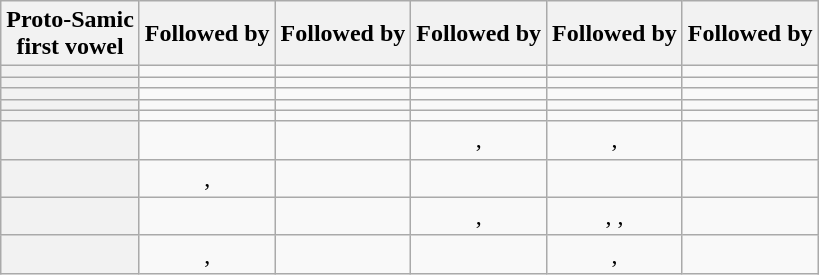<table class="wikitable" style="text-align: center;">
<tr>
<th>Proto-Samic<br>first vowel</th>
<th>Followed by<br></th>
<th>Followed by<br></th>
<th>Followed by<br></th>
<th>Followed by<br></th>
<th>Followed by<br></th>
</tr>
<tr>
<th></th>
<td></td>
<td></td>
<td></td>
<td></td>
<td></td>
</tr>
<tr>
<th></th>
<td></td>
<td></td>
<td></td>
<td></td>
<td></td>
</tr>
<tr>
<th></th>
<td></td>
<td></td>
<td></td>
<td></td>
<td></td>
</tr>
<tr>
<th></th>
<td></td>
<td></td>
<td></td>
<td></td>
<td></td>
</tr>
<tr>
<th></th>
<td></td>
<td></td>
<td></td>
<td></td>
<td></td>
</tr>
<tr>
<th></th>
<td></td>
<td></td>
<td>, </td>
<td>, </td>
<td></td>
</tr>
<tr>
<th></th>
<td>, </td>
<td></td>
<td></td>
<td></td>
<td></td>
</tr>
<tr>
<th></th>
<td></td>
<td></td>
<td>, </td>
<td>, , </td>
<td></td>
</tr>
<tr>
<th></th>
<td>, </td>
<td></td>
<td></td>
<td>, </td>
<td></td>
</tr>
</table>
